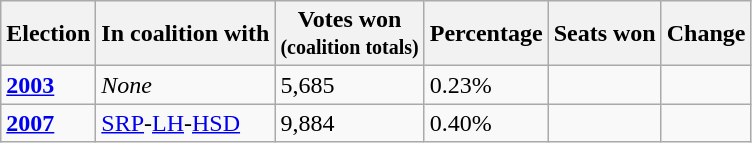<table class="wikitable">
<tr>
<th>Election</th>
<th>In coalition with</th>
<th>Votes won<br><small>(coalition totals)</small></th>
<th>Percentage</th>
<th>Seats won</th>
<th>Change</th>
</tr>
<tr>
<td><a href='#'><strong>2003</strong></a></td>
<td><em>None</em></td>
<td>5,685</td>
<td>0.23%</td>
<td></td>
<td></td>
</tr>
<tr>
<td><a href='#'><strong>2007</strong></a></td>
<td><a href='#'>SRP</a>-<a href='#'>LH</a>-<a href='#'>HSD</a></td>
<td>9,884</td>
<td>0.40%</td>
<td></td>
<td></td>
</tr>
</table>
